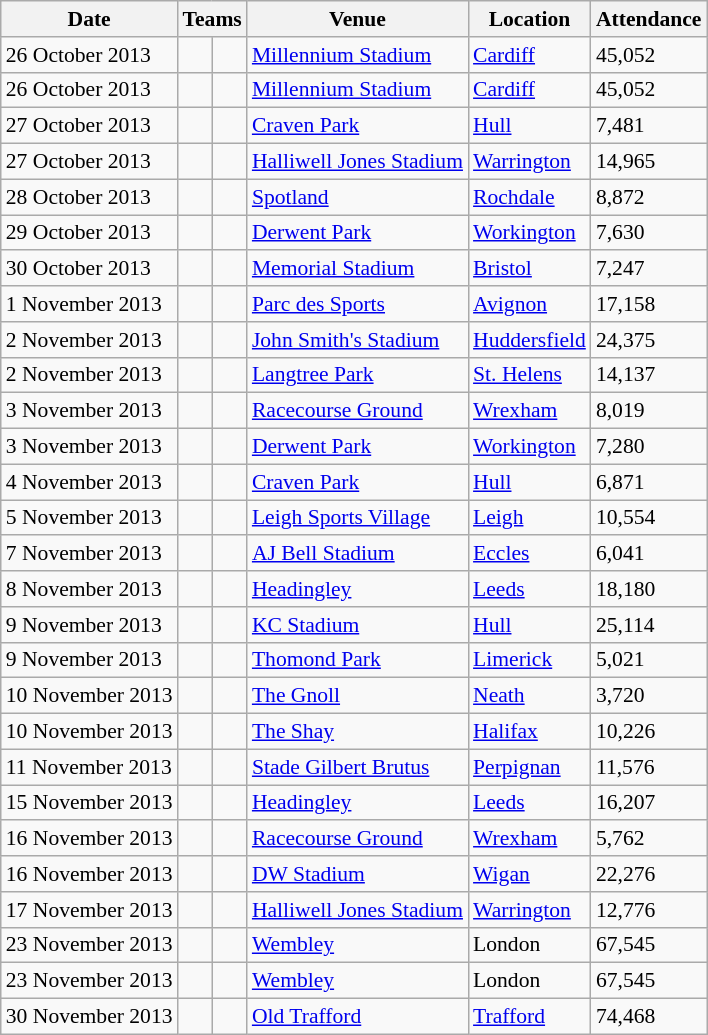<table class="wikitable sortable" style="text-align:left; font-size:90%">
<tr>
<th>Date</th>
<th colspan=2>Teams</th>
<th>Venue</th>
<th>Location</th>
<th>Attendance</th>
</tr>
<tr>
<td>26 October 2013</td>
<td></td>
<td></td>
<td><a href='#'>Millennium Stadium</a></td>
<td><a href='#'>Cardiff</a></td>
<td>45,052</td>
</tr>
<tr>
<td>26 October 2013</td>
<td></td>
<td></td>
<td><a href='#'>Millennium Stadium</a></td>
<td><a href='#'>Cardiff</a></td>
<td>45,052</td>
</tr>
<tr>
<td>27 October 2013</td>
<td></td>
<td></td>
<td><a href='#'>Craven Park</a></td>
<td><a href='#'>Hull</a></td>
<td>7,481</td>
</tr>
<tr>
<td>27 October 2013</td>
<td></td>
<td></td>
<td><a href='#'>Halliwell Jones Stadium</a></td>
<td><a href='#'>Warrington</a></td>
<td>14,965</td>
</tr>
<tr>
<td>28 October 2013</td>
<td></td>
<td></td>
<td><a href='#'>Spotland</a></td>
<td><a href='#'>Rochdale</a></td>
<td>8,872</td>
</tr>
<tr>
<td>29 October 2013</td>
<td></td>
<td></td>
<td><a href='#'>Derwent Park</a></td>
<td><a href='#'>Workington</a></td>
<td>7,630</td>
</tr>
<tr>
<td>30 October 2013</td>
<td></td>
<td></td>
<td><a href='#'>Memorial Stadium</a></td>
<td><a href='#'>Bristol</a></td>
<td>7,247</td>
</tr>
<tr>
<td>1 November 2013</td>
<td></td>
<td></td>
<td><a href='#'>Parc des Sports</a></td>
<td><a href='#'>Avignon</a></td>
<td>17,158</td>
</tr>
<tr>
<td>2 November 2013</td>
<td></td>
<td></td>
<td><a href='#'>John Smith's Stadium</a></td>
<td><a href='#'>Huddersfield</a></td>
<td>24,375</td>
</tr>
<tr>
<td>2 November 2013</td>
<td></td>
<td></td>
<td><a href='#'>Langtree Park</a></td>
<td><a href='#'>St. Helens</a></td>
<td>14,137</td>
</tr>
<tr>
<td>3 November 2013</td>
<td></td>
<td></td>
<td><a href='#'>Racecourse Ground</a></td>
<td><a href='#'>Wrexham</a></td>
<td>8,019</td>
</tr>
<tr>
<td>3 November 2013</td>
<td></td>
<td></td>
<td><a href='#'>Derwent Park</a></td>
<td><a href='#'>Workington</a></td>
<td>7,280</td>
</tr>
<tr>
<td>4 November 2013</td>
<td></td>
<td></td>
<td><a href='#'>Craven Park</a></td>
<td><a href='#'>Hull</a></td>
<td>6,871</td>
</tr>
<tr>
<td>5 November 2013</td>
<td></td>
<td></td>
<td><a href='#'>Leigh Sports Village</a></td>
<td><a href='#'>Leigh</a></td>
<td>10,554</td>
</tr>
<tr>
<td>7 November 2013</td>
<td></td>
<td></td>
<td><a href='#'>AJ Bell Stadium</a></td>
<td><a href='#'>Eccles</a></td>
<td>6,041</td>
</tr>
<tr>
<td>8 November 2013</td>
<td></td>
<td></td>
<td><a href='#'>Headingley</a></td>
<td><a href='#'>Leeds</a></td>
<td>18,180</td>
</tr>
<tr>
<td>9 November 2013</td>
<td></td>
<td></td>
<td><a href='#'>KC Stadium</a></td>
<td><a href='#'>Hull</a></td>
<td>25,114</td>
</tr>
<tr>
<td>9 November 2013</td>
<td></td>
<td></td>
<td><a href='#'>Thomond Park</a></td>
<td><a href='#'>Limerick</a></td>
<td>5,021</td>
</tr>
<tr>
<td>10 November 2013</td>
<td></td>
<td></td>
<td><a href='#'>The Gnoll</a></td>
<td><a href='#'>Neath</a></td>
<td>3,720</td>
</tr>
<tr>
<td>10 November 2013</td>
<td></td>
<td></td>
<td><a href='#'>The Shay</a></td>
<td><a href='#'>Halifax</a></td>
<td>10,226</td>
</tr>
<tr>
<td>11 November 2013</td>
<td></td>
<td></td>
<td><a href='#'>Stade Gilbert Brutus</a></td>
<td><a href='#'>Perpignan</a></td>
<td>11,576</td>
</tr>
<tr>
<td>15 November 2013</td>
<td></td>
<td></td>
<td><a href='#'>Headingley</a></td>
<td><a href='#'>Leeds</a></td>
<td>16,207</td>
</tr>
<tr>
<td>16 November 2013</td>
<td></td>
<td></td>
<td><a href='#'>Racecourse Ground</a></td>
<td><a href='#'>Wrexham</a></td>
<td>5,762</td>
</tr>
<tr>
<td>16 November 2013</td>
<td></td>
<td></td>
<td><a href='#'>DW Stadium</a></td>
<td><a href='#'>Wigan</a></td>
<td>22,276</td>
</tr>
<tr>
<td>17 November 2013</td>
<td></td>
<td></td>
<td><a href='#'>Halliwell Jones Stadium</a></td>
<td><a href='#'>Warrington</a></td>
<td>12,776</td>
</tr>
<tr>
<td>23 November 2013</td>
<td></td>
<td></td>
<td><a href='#'>Wembley</a></td>
<td>London</td>
<td>67,545</td>
</tr>
<tr>
<td>23 November 2013</td>
<td></td>
<td></td>
<td><a href='#'>Wembley</a></td>
<td>London</td>
<td>67,545</td>
</tr>
<tr>
<td>30 November 2013</td>
<td></td>
<td></td>
<td><a href='#'>Old Trafford</a></td>
<td><a href='#'>Trafford</a></td>
<td>74,468</td>
</tr>
</table>
